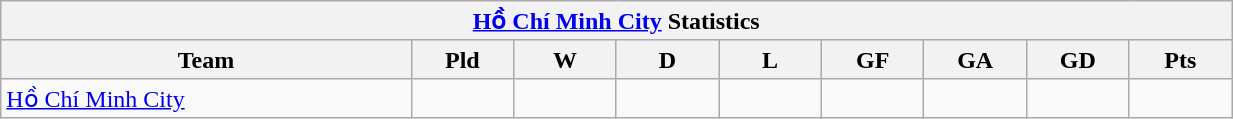<table width=65% class="wikitable" style="text-align:">
<tr>
<th colspan=9><a href='#'>Hồ Chí Minh City</a> Statistics</th>
</tr>
<tr>
<th width=20%>Team</th>
<th width=5%>Pld</th>
<th width=5%>W</th>
<th width=5%>D</th>
<th width=5%>L</th>
<th width=5%>GF</th>
<th width=5%>GA</th>
<th width=5%>GD</th>
<th width=5%>Pts</th>
</tr>
<tr>
<td> <a href='#'>Hồ Chí Minh City</a></td>
<td></td>
<td></td>
<td></td>
<td></td>
<td></td>
<td></td>
<td></td>
<td></td>
</tr>
</table>
